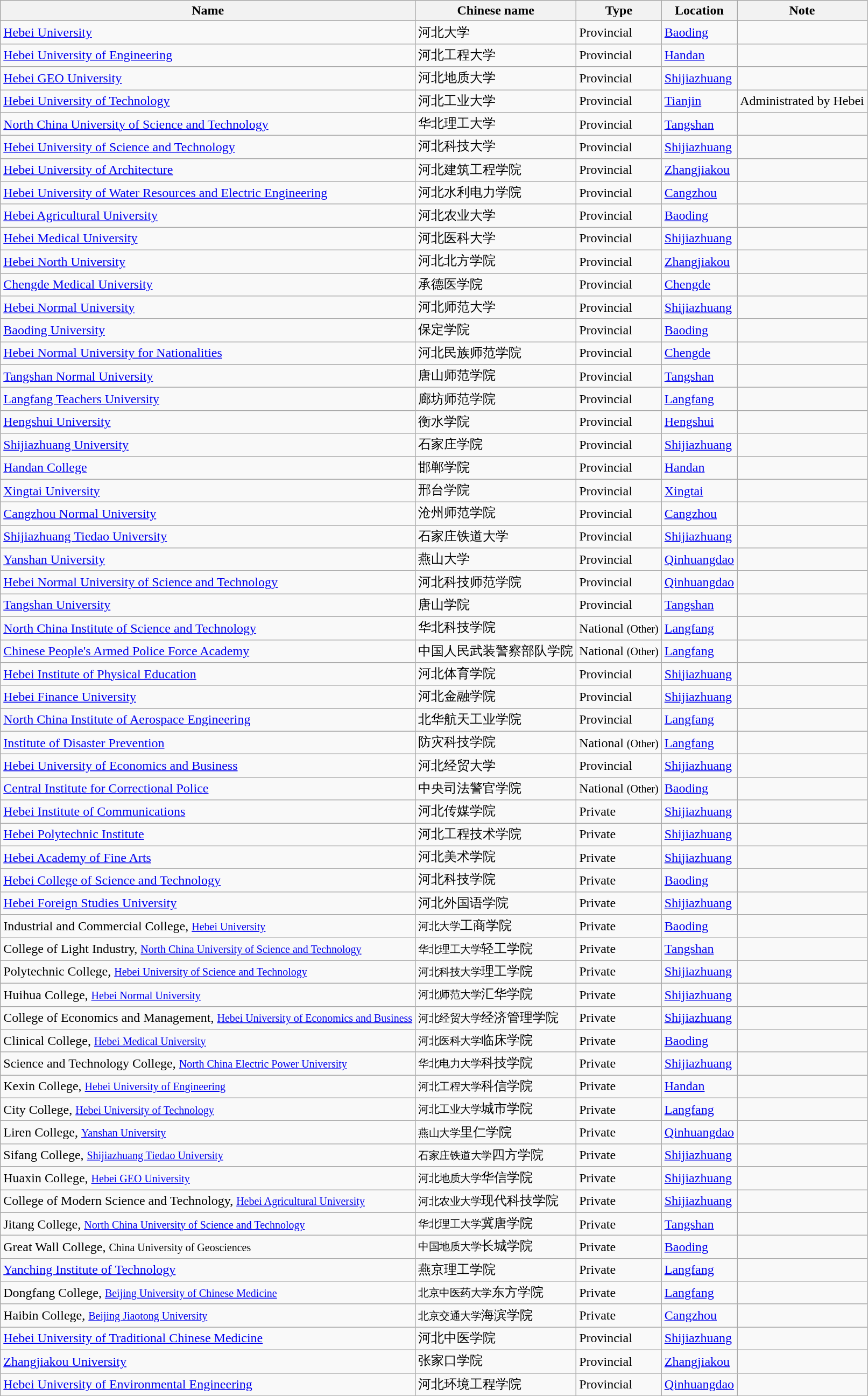<table class="wikitable + sortable">
<tr>
<th>Name</th>
<th>Chinese name</th>
<th>Type</th>
<th>Location</th>
<th>Note</th>
</tr>
<tr>
<td><a href='#'>Hebei University</a></td>
<td>河北大学</td>
<td>Provincial</td>
<td><a href='#'>Baoding</a></td>
<td></td>
</tr>
<tr>
<td><a href='#'>Hebei University of Engineering</a></td>
<td>河北工程大学</td>
<td>Provincial</td>
<td><a href='#'>Handan</a></td>
<td></td>
</tr>
<tr>
<td><a href='#'>Hebei GEO University</a></td>
<td>河北地质大学</td>
<td>Provincial</td>
<td><a href='#'>Shijiazhuang</a></td>
<td></td>
</tr>
<tr>
<td><a href='#'>Hebei University of Technology</a></td>
<td>河北工业大学</td>
<td>Provincial</td>
<td><a href='#'>Tianjin</a></td>
<td>Administrated by Hebei</td>
</tr>
<tr>
<td><a href='#'>North China University of Science and Technology</a></td>
<td>华北理工大学</td>
<td>Provincial</td>
<td><a href='#'>Tangshan</a></td>
<td></td>
</tr>
<tr>
<td><a href='#'>Hebei University of Science and Technology</a></td>
<td>河北科技大学</td>
<td>Provincial</td>
<td><a href='#'>Shijiazhuang</a></td>
<td></td>
</tr>
<tr>
<td><a href='#'>Hebei University of Architecture</a></td>
<td>河北建筑工程学院</td>
<td>Provincial</td>
<td><a href='#'>Zhangjiakou</a></td>
<td></td>
</tr>
<tr>
<td><a href='#'>Hebei University of Water Resources and Electric Engineering</a></td>
<td>河北水利电力学院</td>
<td>Provincial</td>
<td><a href='#'>Cangzhou</a></td>
<td></td>
</tr>
<tr>
<td><a href='#'>Hebei Agricultural University</a></td>
<td>河北农业大学</td>
<td>Provincial</td>
<td><a href='#'>Baoding</a></td>
<td></td>
</tr>
<tr>
<td><a href='#'>Hebei Medical University</a></td>
<td>河北医科大学</td>
<td>Provincial</td>
<td><a href='#'>Shijiazhuang</a></td>
<td></td>
</tr>
<tr>
<td><a href='#'>Hebei North University</a></td>
<td>河北北方学院</td>
<td>Provincial</td>
<td><a href='#'>Zhangjiakou</a></td>
<td></td>
</tr>
<tr>
<td><a href='#'>Chengde Medical University</a></td>
<td>承德医学院</td>
<td>Provincial</td>
<td><a href='#'>Chengde</a></td>
<td></td>
</tr>
<tr>
<td><a href='#'>Hebei Normal University</a></td>
<td>河北师范大学</td>
<td>Provincial</td>
<td><a href='#'>Shijiazhuang</a></td>
<td></td>
</tr>
<tr>
<td><a href='#'>Baoding University</a></td>
<td>保定学院</td>
<td>Provincial</td>
<td><a href='#'>Baoding</a></td>
<td></td>
</tr>
<tr>
<td><a href='#'>Hebei Normal University for Nationalities</a></td>
<td>河北民族师范学院</td>
<td>Provincial</td>
<td><a href='#'>Chengde</a></td>
<td></td>
</tr>
<tr>
<td><a href='#'>Tangshan Normal University</a></td>
<td>唐山师范学院</td>
<td>Provincial</td>
<td><a href='#'>Tangshan</a></td>
<td></td>
</tr>
<tr>
<td><a href='#'>Langfang Teachers University</a></td>
<td>廊坊师范学院</td>
<td>Provincial</td>
<td><a href='#'>Langfang</a></td>
<td></td>
</tr>
<tr>
<td><a href='#'>Hengshui University</a></td>
<td>衡水学院</td>
<td>Provincial</td>
<td><a href='#'>Hengshui</a></td>
<td></td>
</tr>
<tr>
<td><a href='#'>Shijiazhuang University</a></td>
<td>石家庄学院</td>
<td>Provincial</td>
<td><a href='#'>Shijiazhuang</a></td>
<td></td>
</tr>
<tr>
<td><a href='#'>Handan College</a></td>
<td>邯郸学院</td>
<td>Provincial</td>
<td><a href='#'>Handan</a></td>
<td></td>
</tr>
<tr>
<td><a href='#'>Xingtai University</a></td>
<td>邢台学院</td>
<td>Provincial</td>
<td><a href='#'>Xingtai</a></td>
<td></td>
</tr>
<tr>
<td><a href='#'>Cangzhou Normal University</a></td>
<td>沧州师范学院</td>
<td>Provincial</td>
<td><a href='#'>Cangzhou</a></td>
<td></td>
</tr>
<tr>
<td><a href='#'>Shijiazhuang Tiedao University</a></td>
<td>石家庄铁道大学</td>
<td>Provincial</td>
<td><a href='#'>Shijiazhuang</a></td>
<td></td>
</tr>
<tr>
<td><a href='#'>Yanshan University</a></td>
<td>燕山大学</td>
<td>Provincial</td>
<td><a href='#'>Qinhuangdao</a></td>
<td></td>
</tr>
<tr>
<td><a href='#'>Hebei Normal University of Science and Technology</a></td>
<td>河北科技师范学院</td>
<td>Provincial</td>
<td><a href='#'>Qinhuangdao</a></td>
<td></td>
</tr>
<tr>
<td><a href='#'>Tangshan University</a></td>
<td>唐山学院</td>
<td>Provincial</td>
<td><a href='#'>Tangshan</a></td>
<td></td>
</tr>
<tr>
<td><a href='#'>North China Institute of Science and Technology</a></td>
<td>华北科技学院</td>
<td>National <small>(Other)</small></td>
<td><a href='#'>Langfang</a></td>
<td></td>
</tr>
<tr>
<td><a href='#'>Chinese People's Armed Police Force Academy</a></td>
<td>中国人民武装警察部队学院</td>
<td>National <small>(Other)</small></td>
<td><a href='#'>Langfang</a></td>
<td></td>
</tr>
<tr>
<td><a href='#'>Hebei Institute of Physical Education</a></td>
<td>河北体育学院</td>
<td>Provincial</td>
<td><a href='#'>Shijiazhuang</a></td>
<td></td>
</tr>
<tr>
<td><a href='#'>Hebei Finance University</a></td>
<td>河北金融学院</td>
<td>Provincial</td>
<td><a href='#'>Shijiazhuang</a></td>
<td></td>
</tr>
<tr>
<td><a href='#'>North China Institute of Aerospace Engineering</a></td>
<td>北华航天工业学院</td>
<td>Provincial</td>
<td><a href='#'>Langfang</a></td>
<td></td>
</tr>
<tr>
<td><a href='#'>Institute of Disaster Prevention</a></td>
<td>防灾科技学院</td>
<td>National <small>(Other)</small></td>
<td><a href='#'>Langfang</a></td>
<td></td>
</tr>
<tr>
<td><a href='#'>Hebei University of Economics and Business</a></td>
<td>河北经贸大学</td>
<td>Provincial</td>
<td><a href='#'>Shijiazhuang</a></td>
<td></td>
</tr>
<tr>
<td><a href='#'>Central Institute for Correctional Police</a></td>
<td>中央司法警官学院</td>
<td>National <small>(Other)</small></td>
<td><a href='#'>Baoding</a></td>
<td></td>
</tr>
<tr>
<td><a href='#'>Hebei Institute of Communications</a></td>
<td>河北传媒学院</td>
<td>Private</td>
<td><a href='#'>Shijiazhuang</a></td>
<td></td>
</tr>
<tr>
<td><a href='#'>Hebei Polytechnic Institute</a></td>
<td>河北工程技术学院</td>
<td>Private</td>
<td><a href='#'>Shijiazhuang</a></td>
<td></td>
</tr>
<tr>
<td><a href='#'>Hebei Academy of Fine Arts</a></td>
<td>河北美术学院</td>
<td>Private</td>
<td><a href='#'>Shijiazhuang</a></td>
<td></td>
</tr>
<tr>
<td><a href='#'>Hebei College of Science and Technology</a></td>
<td>河北科技学院</td>
<td>Private</td>
<td><a href='#'>Baoding</a></td>
<td></td>
</tr>
<tr>
<td><a href='#'>Hebei Foreign Studies University</a></td>
<td>河北外国语学院</td>
<td>Private</td>
<td><a href='#'>Shijiazhuang</a></td>
<td></td>
</tr>
<tr>
<td>Industrial and Commercial College, <small><a href='#'>Hebei University</a></small></td>
<td><small>河北大学</small>工商学院</td>
<td>Private</td>
<td><a href='#'>Baoding</a></td>
<td></td>
</tr>
<tr>
<td>College of Light Industry, <small><a href='#'>North China University of Science and Technology</a></small></td>
<td><small>华北理工大学</small>轻工学院</td>
<td>Private</td>
<td><a href='#'>Tangshan</a></td>
<td></td>
</tr>
<tr>
<td>Polytechnic College, <small><a href='#'>Hebei University of Science and Technology</a></small></td>
<td><small>河北科技大学</small>理工学院</td>
<td>Private</td>
<td><a href='#'>Shijiazhuang</a></td>
<td></td>
</tr>
<tr>
<td>Huihua College, <small><a href='#'>Hebei Normal University</a></small></td>
<td><small>河北师范大学</small>汇华学院</td>
<td>Private</td>
<td><a href='#'>Shijiazhuang</a></td>
<td></td>
</tr>
<tr>
<td>College of Economics and Management, <small><a href='#'>Hebei University of Economics and Business</a></small></td>
<td><small>河北经贸大学</small>经济管理学院</td>
<td>Private</td>
<td><a href='#'>Shijiazhuang</a></td>
<td></td>
</tr>
<tr>
<td>Clinical College, <small><a href='#'>Hebei Medical University</a></small></td>
<td><small>河北医科大学</small>临床学院</td>
<td>Private</td>
<td><a href='#'>Baoding</a></td>
<td></td>
</tr>
<tr>
<td>Science and Technology College, <small><a href='#'>North China Electric Power University</a></small></td>
<td><small>华北电力大学</small>科技学院</td>
<td>Private</td>
<td><a href='#'>Shijiazhuang</a></td>
<td></td>
</tr>
<tr>
<td>Kexin College, <small><a href='#'>Hebei University of Engineering</a></small></td>
<td><small>河北工程大学</small>科信学院</td>
<td>Private</td>
<td><a href='#'>Handan</a></td>
<td></td>
</tr>
<tr>
<td>City College, <small><a href='#'>Hebei University of Technology</a></small></td>
<td><small>河北工业大学</small>城市学院</td>
<td>Private</td>
<td><a href='#'>Langfang</a></td>
<td></td>
</tr>
<tr>
<td>Liren College, <small><a href='#'>Yanshan University</a></small></td>
<td><small>燕山大学</small>里仁学院</td>
<td>Private</td>
<td><a href='#'>Qinhuangdao</a></td>
<td></td>
</tr>
<tr>
<td>Sifang College, <small><a href='#'>Shijiazhuang Tiedao University</a></small></td>
<td><small>石家庄铁道大学</small>四方学院</td>
<td>Private</td>
<td><a href='#'>Shijiazhuang</a></td>
<td></td>
</tr>
<tr>
<td>Huaxin College, <small><a href='#'>Hebei GEO University</a></small></td>
<td><small>河北地质大学</small>华信学院</td>
<td>Private</td>
<td><a href='#'>Shijiazhuang</a></td>
<td></td>
</tr>
<tr>
<td>College of Modern Science and Technology, <small><a href='#'>Hebei Agricultural University</a></small></td>
<td><small>河北农业大学</small>现代科技学院</td>
<td>Private</td>
<td><a href='#'>Shijiazhuang</a></td>
<td></td>
</tr>
<tr>
<td>Jitang College, <small><a href='#'>North China University of Science and Technology</a></small></td>
<td><small>华北理工大学</small>冀唐学院</td>
<td>Private</td>
<td><a href='#'>Tangshan</a></td>
<td></td>
</tr>
<tr>
<td>Great Wall College, <small>China University of Geosciences</small></td>
<td><small>中国地质大学</small>长城学院</td>
<td>Private</td>
<td><a href='#'>Baoding</a></td>
<td></td>
</tr>
<tr>
<td><a href='#'>Yanching Institute of Technology</a></td>
<td>燕京理工学院</td>
<td>Private</td>
<td><a href='#'>Langfang</a></td>
<td></td>
</tr>
<tr>
<td>Dongfang College, <small><a href='#'>Beijing University of Chinese Medicine</a></small></td>
<td><small>北京中医药大学</small>东方学院</td>
<td>Private</td>
<td><a href='#'>Langfang</a></td>
<td></td>
</tr>
<tr>
<td>Haibin College, <small><a href='#'>Beijing Jiaotong University</a></small></td>
<td><small>北京交通大学</small>海滨学院</td>
<td>Private</td>
<td><a href='#'>Cangzhou</a></td>
<td></td>
</tr>
<tr>
<td><a href='#'>Hebei University of Traditional Chinese Medicine</a></td>
<td>河北中医学院</td>
<td>Provincial</td>
<td><a href='#'>Shijiazhuang</a></td>
<td></td>
</tr>
<tr>
<td><a href='#'>Zhangjiakou University</a></td>
<td>张家口学院</td>
<td>Provincial</td>
<td><a href='#'>Zhangjiakou</a></td>
<td></td>
</tr>
<tr>
<td><a href='#'>Hebei University of Environmental Engineering</a></td>
<td>河北环境工程学院</td>
<td>Provincial</td>
<td><a href='#'>Qinhuangdao</a></td>
<td></td>
</tr>
</table>
